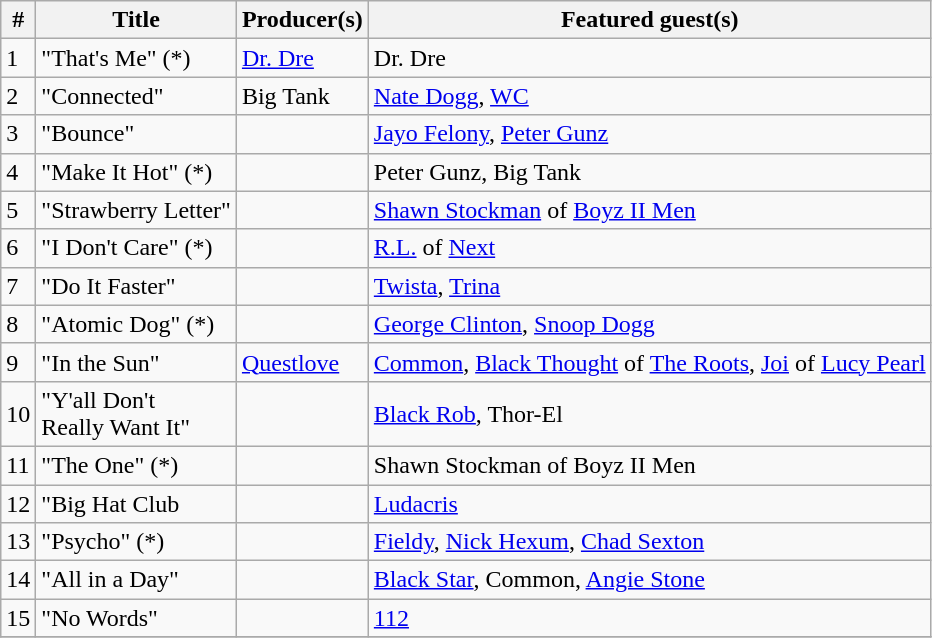<table class="wikitable">
<tr>
<th align="center">#</th>
<th align="center">Title</th>
<th align="center">Producer(s)</th>
<th align="center">Featured guest(s)</th>
</tr>
<tr>
<td>1</td>
<td>"That's Me" (*)</td>
<td><a href='#'>Dr. Dre</a></td>
<td>Dr. Dre</td>
</tr>
<tr>
<td>2</td>
<td>"Connected"</td>
<td>Big Tank</td>
<td><a href='#'>Nate Dogg</a>, <a href='#'>WC</a></td>
</tr>
<tr>
<td>3</td>
<td>"Bounce"</td>
<td></td>
<td><a href='#'>Jayo Felony</a>, <a href='#'>Peter Gunz</a></td>
</tr>
<tr>
<td>4</td>
<td>"Make It Hot" (*)</td>
<td></td>
<td>Peter Gunz, Big Tank</td>
</tr>
<tr>
<td>5</td>
<td>"Strawberry Letter"</td>
<td></td>
<td><a href='#'>Shawn Stockman</a> of <a href='#'>Boyz II Men</a></td>
</tr>
<tr>
<td>6</td>
<td>"I Don't Care" (*)</td>
<td></td>
<td><a href='#'>R.L.</a> of <a href='#'>Next</a></td>
</tr>
<tr>
<td>7</td>
<td>"Do It Faster"</td>
<td></td>
<td><a href='#'>Twista</a>, <a href='#'>Trina</a></td>
</tr>
<tr>
<td>8</td>
<td>"Atomic Dog" (*)</td>
<td></td>
<td><a href='#'>George Clinton</a>, <a href='#'>Snoop Dogg</a></td>
</tr>
<tr>
<td>9</td>
<td>"In the Sun"</td>
<td><a href='#'>Questlove</a></td>
<td><a href='#'>Common</a>, <a href='#'>Black Thought</a> of <a href='#'>The Roots</a>, <a href='#'>Joi</a> of <a href='#'>Lucy Pearl</a></td>
</tr>
<tr>
<td>10</td>
<td>"Y'all Don't<br>Really Want It"</td>
<td></td>
<td><a href='#'>Black Rob</a>, Thor-El</td>
</tr>
<tr>
<td>11</td>
<td>"The One" (*)</td>
<td></td>
<td>Shawn Stockman of Boyz II Men</td>
</tr>
<tr>
<td>12</td>
<td>"Big Hat Club</td>
<td></td>
<td><a href='#'>Ludacris</a></td>
</tr>
<tr>
<td>13</td>
<td>"Psycho" (*)</td>
<td></td>
<td><a href='#'>Fieldy</a>, <a href='#'>Nick Hexum</a>, <a href='#'>Chad Sexton</a></td>
</tr>
<tr>
<td>14</td>
<td>"All in a Day"</td>
<td></td>
<td><a href='#'>Black Star</a>, Common, <a href='#'>Angie Stone</a></td>
</tr>
<tr>
<td>15</td>
<td>"No Words"</td>
<td></td>
<td><a href='#'>112</a></td>
</tr>
<tr>
</tr>
</table>
